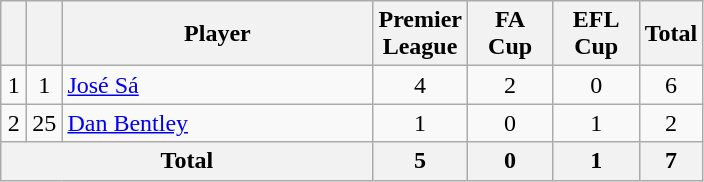<table class="wikitable sortable" style="text-align: center;">
<tr>
<th width=10></th>
<th width=10></th>
<th width=200>Player</th>
<th width=50>Premier League</th>
<th width=50>FA Cup</th>
<th width=50>EFL Cup</th>
<th>Total</th>
</tr>
<tr>
<td>1</td>
<td>1</td>
<td align="left"> <a href='#'>José Sá</a></td>
<td>4</td>
<td>2</td>
<td>0</td>
<td>6</td>
</tr>
<tr>
<td>2</td>
<td>25</td>
<td align="left"> <a href='#'>Dan Bentley</a></td>
<td>1</td>
<td>0</td>
<td>1</td>
<td>2</td>
</tr>
<tr>
<th colspan="3">Total</th>
<th>5</th>
<th>0</th>
<th>1</th>
<th>7</th>
</tr>
</table>
